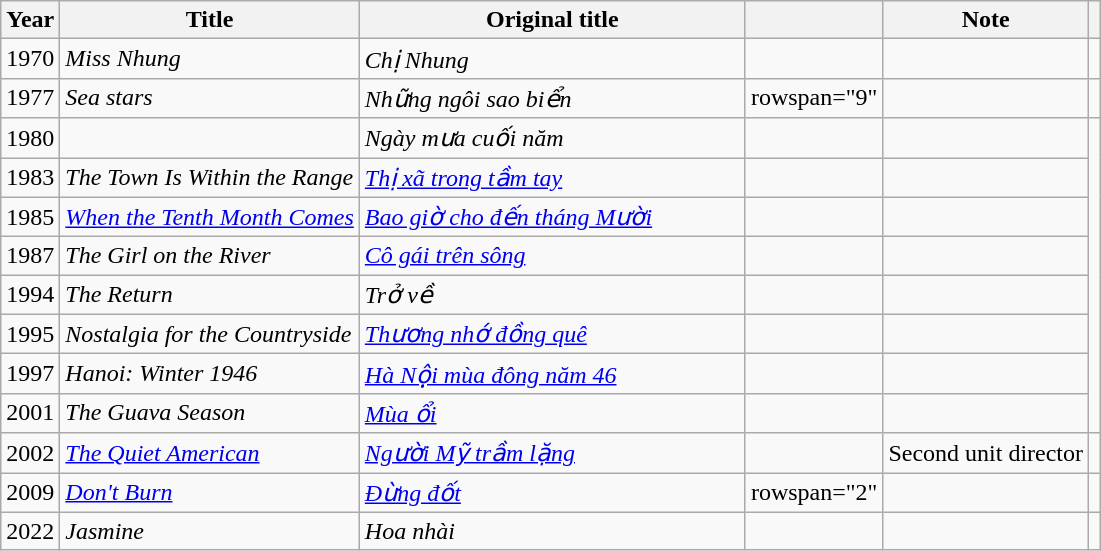<table class="wikitable">
<tr>
<th>Year</th>
<th>Title</th>
<th width="250">Original title</th>
<th></th>
<th>Note</th>
<th></th>
</tr>
<tr>
<td>1970</td>
<td><em>Miss Nhung</em></td>
<td><em>Chị Nhung</em></td>
<td></td>
<td></td>
<td></td>
</tr>
<tr>
<td>1977</td>
<td><em>Sea stars</em></td>
<td><em>Những ngôi sao biển</em></td>
<td>rowspan="9" </td>
<td></td>
<td></td>
</tr>
<tr>
<td>1980</td>
<td></td>
<td><em>Ngày mưa cuối năm</em></td>
<td></td>
<td></td>
</tr>
<tr>
<td>1983</td>
<td><em>The Town Is Within the Range</em></td>
<td><em><a href='#'>Thị xã trong tầm tay</a></em></td>
<td></td>
<td></td>
</tr>
<tr>
<td>1985</td>
<td><em><a href='#'>When the Tenth Month Comes</a></em></td>
<td><em><a href='#'>Bao giờ cho đến tháng Mười</a></em></td>
<td></td>
<td></td>
</tr>
<tr>
<td>1987</td>
<td><em>The Girl on the River</em></td>
<td><em><a href='#'>Cô gái trên sông</a></em></td>
<td></td>
<td></td>
</tr>
<tr>
<td>1994</td>
<td><em>The Return</em></td>
<td><em>Trở về</em></td>
<td></td>
<td></td>
</tr>
<tr>
<td>1995</td>
<td><em>Nostalgia for the Countryside</em></td>
<td><em><a href='#'>Thương nhớ đồng quê</a></em></td>
<td></td>
<td></td>
</tr>
<tr>
<td>1997</td>
<td><em>Hanoi: Winter 1946</em></td>
<td><em><a href='#'>Hà Nội mùa đông năm 46</a></em></td>
<td></td>
<td></td>
</tr>
<tr>
<td>2001</td>
<td><em>The Guava Season</em></td>
<td><em><a href='#'>Mùa ổi</a></em></td>
<td></td>
<td></td>
</tr>
<tr>
<td>2002</td>
<td><a href='#'><em>The Quiet American</em></a></td>
<td><em><a href='#'>Người Mỹ trầm lặng</a></em></td>
<td></td>
<td>Second unit director</td>
<td></td>
</tr>
<tr>
<td>2009</td>
<td><em><a href='#'>Don't Burn</a></em></td>
<td><em><a href='#'>Đừng đốt</a></em></td>
<td>rowspan="2" </td>
<td></td>
<td></td>
</tr>
<tr>
<td>2022</td>
<td><em>Jasmine</em></td>
<td><em>Hoa nhài</em></td>
<td></td>
<td></td>
</tr>
</table>
